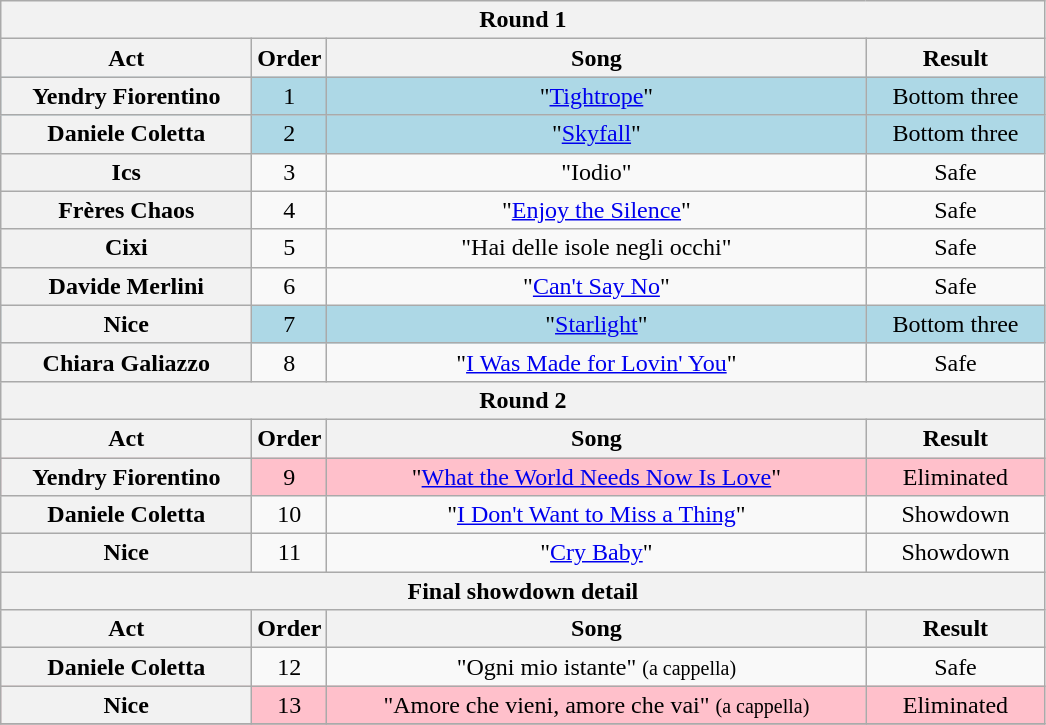<table class="wikitable plainrowheaders" style="text-align:center;">
<tr>
<th colspan="4">Round 1</th>
</tr>
<tr>
<th scope="col" style="width:10em;">Act</th>
<th scope="col">Order</th>
<th scope="col" style="width:22em;">Song</th>
<th scope="col" style="width:7em;">Result</th>
</tr>
<tr style="background:lightblue;">
<th scope="row">Yendry Fiorentino</th>
<td>1</td>
<td>"<a href='#'>Tightrope</a>"</td>
<td>Bottom three</td>
</tr>
<tr style="background:lightblue;">
<th scope="row">Daniele Coletta</th>
<td>2</td>
<td>"<a href='#'>Skyfall</a>"</td>
<td>Bottom three</td>
</tr>
<tr>
<th scope="row">Ics</th>
<td>3</td>
<td>"Iodio"</td>
<td>Safe</td>
</tr>
<tr>
<th scope="row">Frères Chaos</th>
<td>4</td>
<td>"<a href='#'>Enjoy the Silence</a>"</td>
<td>Safe</td>
</tr>
<tr>
<th scope="row">Cixi</th>
<td>5</td>
<td>"Hai delle isole negli occhi"</td>
<td>Safe</td>
</tr>
<tr>
<th scope="row">Davide Merlini</th>
<td>6</td>
<td>"<a href='#'>Can't Say No</a>"</td>
<td>Safe</td>
</tr>
<tr style="background:lightblue;">
<th scope="row">Nice</th>
<td>7</td>
<td>"<a href='#'>Starlight</a>"</td>
<td>Bottom three</td>
</tr>
<tr>
<th scope="row">Chiara Galiazzo</th>
<td>8</td>
<td>"<a href='#'>I Was Made for Lovin' You</a>"</td>
<td>Safe</td>
</tr>
<tr>
<th colspan="4">Round 2</th>
</tr>
<tr>
<th scope="col" style="width:10em;">Act</th>
<th scope="col">Order</th>
<th scope="col" style="width:20em;">Song</th>
<th scope="col" style="width:7em;">Result</th>
</tr>
<tr style="background:pink;">
<th scope="row">Yendry Fiorentino</th>
<td>9</td>
<td>"<a href='#'>What the World Needs Now Is Love</a>"</td>
<td>Eliminated</td>
</tr>
<tr>
<th scope="row">Daniele Coletta</th>
<td>10</td>
<td>"<a href='#'>I Don't Want to Miss a Thing</a>"</td>
<td>Showdown</td>
</tr>
<tr>
<th scope="row">Nice</th>
<td>11</td>
<td>"<a href='#'>Cry Baby</a>"</td>
<td>Showdown</td>
</tr>
<tr>
<th colspan="4">Final showdown detail</th>
</tr>
<tr>
<th scope="col" style="width:10em;">Act</th>
<th scope="col">Order</th>
<th scope="col" style="width:22em;">Song</th>
<th scope="col" style="width:7em;">Result</th>
</tr>
<tr>
<th scope="row">Daniele Coletta</th>
<td>12</td>
<td>"Ogni mio istante" <small>(a cappella)</small></td>
<td>Safe</td>
</tr>
<tr style="background:pink;">
<th scope="row">Nice</th>
<td>13</td>
<td>"Amore che vieni, amore che vai" <small>(a cappella)</small></td>
<td>Eliminated</td>
</tr>
<tr>
</tr>
</table>
